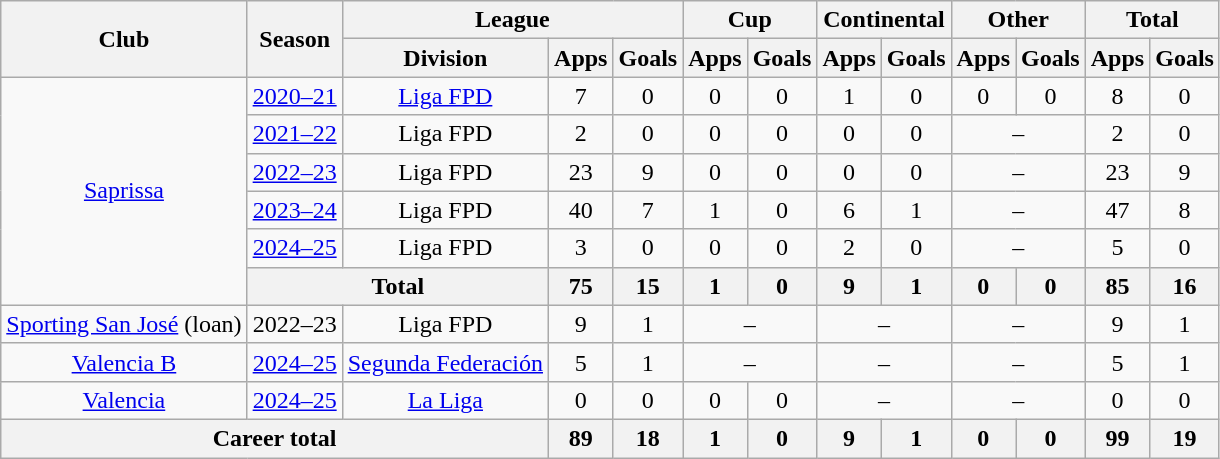<table class="wikitable" style="text-align: center">
<tr>
<th rowspan="2">Club</th>
<th rowspan="2">Season</th>
<th colspan="3">League</th>
<th colspan="2">Cup</th>
<th colspan="2">Continental</th>
<th colspan="2">Other</th>
<th colspan="2">Total</th>
</tr>
<tr>
<th>Division</th>
<th>Apps</th>
<th>Goals</th>
<th>Apps</th>
<th>Goals</th>
<th>Apps</th>
<th>Goals</th>
<th>Apps</th>
<th>Goals</th>
<th>Apps</th>
<th>Goals</th>
</tr>
<tr>
<td rowspan="6"><a href='#'>Saprissa</a></td>
<td><a href='#'>2020–21</a></td>
<td><a href='#'>Liga FPD</a></td>
<td>7</td>
<td>0</td>
<td>0</td>
<td>0</td>
<td>1</td>
<td>0</td>
<td>0</td>
<td>0</td>
<td>8</td>
<td>0</td>
</tr>
<tr>
<td><a href='#'>2021–22</a></td>
<td>Liga FPD</td>
<td>2</td>
<td>0</td>
<td>0</td>
<td>0</td>
<td>0</td>
<td>0</td>
<td colspan="2">–</td>
<td>2</td>
<td>0</td>
</tr>
<tr>
<td><a href='#'>2022–23</a></td>
<td>Liga FPD</td>
<td>23</td>
<td>9</td>
<td>0</td>
<td>0</td>
<td>0</td>
<td>0</td>
<td colspan="2">–</td>
<td>23</td>
<td>9</td>
</tr>
<tr>
<td><a href='#'>2023–24</a></td>
<td>Liga FPD</td>
<td>40</td>
<td>7</td>
<td>1</td>
<td>0</td>
<td>6</td>
<td>1</td>
<td colspan="2">–</td>
<td>47</td>
<td>8</td>
</tr>
<tr>
<td><a href='#'>2024–25</a></td>
<td>Liga FPD</td>
<td>3</td>
<td>0</td>
<td>0</td>
<td>0</td>
<td>2</td>
<td>0</td>
<td colspan="2">–</td>
<td>5</td>
<td>0</td>
</tr>
<tr>
<th colspan="2">Total</th>
<th>75</th>
<th>15</th>
<th>1</th>
<th>0</th>
<th>9</th>
<th>1</th>
<th>0</th>
<th>0</th>
<th>85</th>
<th>16</th>
</tr>
<tr>
<td><a href='#'>Sporting San José</a> (loan)</td>
<td>2022–23</td>
<td>Liga FPD</td>
<td>9</td>
<td>1</td>
<td colspan="2">–</td>
<td colspan="2">–</td>
<td colspan="2">–</td>
<td>9</td>
<td>1</td>
</tr>
<tr>
<td><a href='#'>Valencia B</a></td>
<td><a href='#'>2024–25</a></td>
<td><a href='#'>Segunda Federación</a></td>
<td>5</td>
<td>1</td>
<td colspan="2">–</td>
<td colspan="2">–</td>
<td colspan="2">–</td>
<td>5</td>
<td>1</td>
</tr>
<tr>
<td><a href='#'>Valencia</a></td>
<td><a href='#'>2024–25</a></td>
<td><a href='#'>La Liga</a></td>
<td>0</td>
<td>0</td>
<td>0</td>
<td>0</td>
<td colspan="2">–</td>
<td colspan="2">–</td>
<td>0</td>
<td>0</td>
</tr>
<tr>
<th colspan="3"><strong>Career total</strong></th>
<th>89</th>
<th>18</th>
<th>1</th>
<th>0</th>
<th>9</th>
<th>1</th>
<th>0</th>
<th>0</th>
<th>99</th>
<th>19</th>
</tr>
</table>
